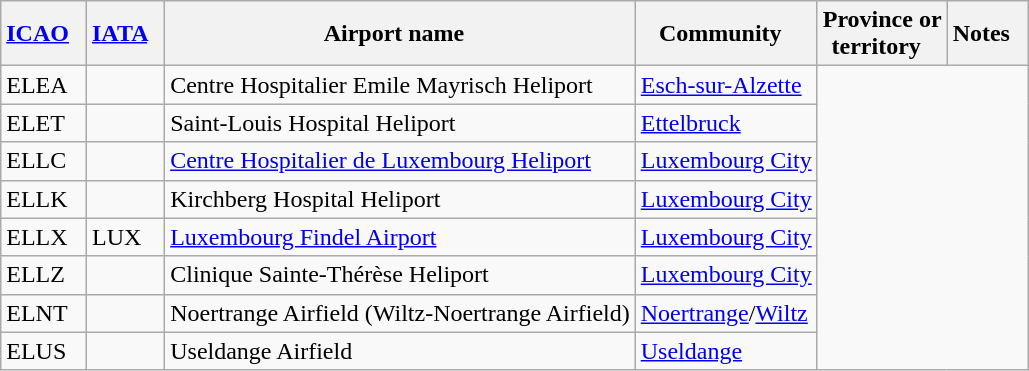<table class="wikitable" style="width:auto;">
<tr>
<th width="*"><a href='#'>ICAO</a>  </th>
<th width="*"><a href='#'>IATA</a>  </th>
<th width="*">Airport name  </th>
<th width="*">Community  </th>
<th width="*">Province or<br>territory  </th>
<th width="*">Notes  </th>
</tr>
<tr>
<td>ELEA</td>
<td></td>
<td>Centre Hospitalier Emile Mayrisch Heliport</td>
<td><a href='#'>Esch-sur-Alzette</a></td>
</tr>
<tr>
<td>ELET</td>
<td></td>
<td>Saint-Louis Hospital Heliport</td>
<td><a href='#'>Ettelbruck</a></td>
</tr>
<tr>
<td>ELLC</td>
<td></td>
<td><a href='#'>Centre Hospitalier de Luxembourg Heliport</a></td>
<td><a href='#'>Luxembourg City</a></td>
</tr>
<tr>
<td>ELLK</td>
<td></td>
<td>Kirchberg Hospital Heliport</td>
<td><a href='#'>Luxembourg City</a></td>
</tr>
<tr>
<td>ELLX</td>
<td>LUX</td>
<td><a href='#'>Luxembourg Findel Airport</a></td>
<td><a href='#'>Luxembourg City</a></td>
</tr>
<tr>
<td>ELLZ</td>
<td></td>
<td>Clinique Sainte-Thérèse Heliport</td>
<td><a href='#'>Luxembourg City</a></td>
</tr>
<tr>
<td>ELNT</td>
<td></td>
<td>Noertrange Airfield (Wiltz-Noertrange Airfield)</td>
<td><a href='#'>Noertrange</a>/<a href='#'>Wiltz</a></td>
</tr>
<tr>
<td>ELUS</td>
<td></td>
<td>Useldange Airfield</td>
<td><a href='#'>Useldange</a></td>
</tr>
</table>
